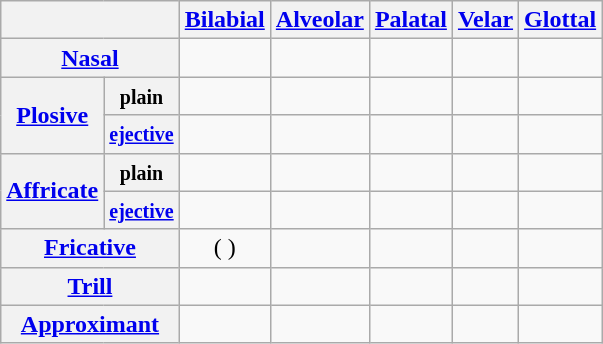<table class="wikitable" style=text-align:center>
<tr>
<th rowspan="1" colspan="3"></th>
<th><a href='#'>Bilabial</a></th>
<th><a href='#'>Alveolar</a></th>
<th><a href='#'>Palatal</a></th>
<th><a href='#'>Velar</a></th>
<th><a href='#'>Glottal</a></th>
</tr>
<tr>
<th colspan="3"><a href='#'>Nasal</a></th>
<td> </td>
<td> </td>
<td></td>
<td></td>
<td></td>
</tr>
<tr>
<th rowspan="2"><a href='#'>Plosive</a></th>
<th colspan="2"><small>plain</small></th>
<td> </td>
<td> </td>
<td></td>
<td> </td>
<td> </td>
</tr>
<tr>
<th colspan="2"><small><a href='#'>ejective</a></small></th>
<td> </td>
<td> </td>
<td></td>
<td> </td>
<td></td>
</tr>
<tr>
<th rowspan="2"><a href='#'>Affricate</a></th>
<th colspan="2"><small>plain</small></th>
<td></td>
<td> </td>
<td> </td>
<td></td>
<td></td>
</tr>
<tr>
<th colspan="2"><small><a href='#'>ejective</a></small></th>
<td></td>
<td> </td>
<td> </td>
<td></td>
<td></td>
</tr>
<tr>
<th colspan="3"><a href='#'>Fricative</a></th>
<td>( )</td>
<td> </td>
<td> </td>
<td> </td>
<td> </td>
</tr>
<tr>
<th colspan="3"><a href='#'>Trill</a></th>
<td></td>
<td> </td>
<td></td>
<td></td>
<td></td>
</tr>
<tr>
<th colspan="3"><a href='#'>Approximant</a></th>
<td></td>
<td> </td>
<td> </td>
<td> </td>
<td></td>
</tr>
</table>
